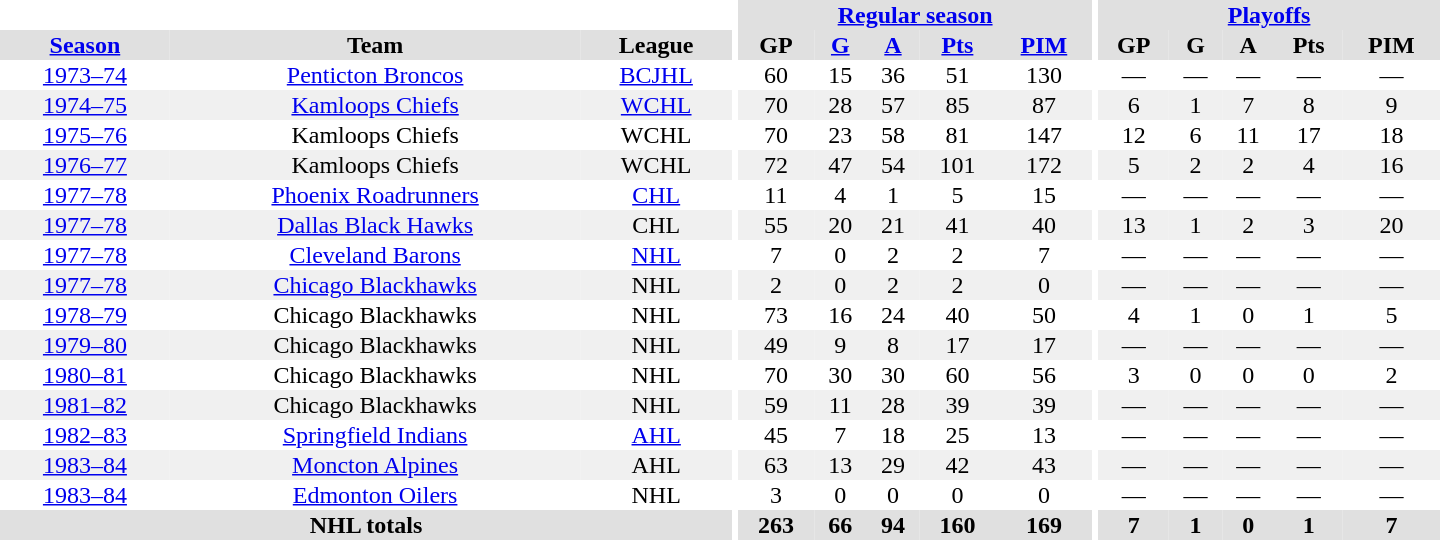<table border="0" cellpadding="1" cellspacing="0" style="text-align:center; width:60em">
<tr bgcolor="#e0e0e0">
<th colspan="3" bgcolor="#ffffff"></th>
<th rowspan="100" bgcolor="#ffffff"></th>
<th colspan="5"><a href='#'>Regular season</a></th>
<th rowspan="100" bgcolor="#ffffff"></th>
<th colspan="5"><a href='#'>Playoffs</a></th>
</tr>
<tr bgcolor="#e0e0e0">
<th><a href='#'>Season</a></th>
<th>Team</th>
<th>League</th>
<th>GP</th>
<th><a href='#'>G</a></th>
<th><a href='#'>A</a></th>
<th><a href='#'>Pts</a></th>
<th><a href='#'>PIM</a></th>
<th>GP</th>
<th>G</th>
<th>A</th>
<th>Pts</th>
<th>PIM</th>
</tr>
<tr>
<td><a href='#'>1973–74</a></td>
<td><a href='#'>Penticton Broncos</a></td>
<td><a href='#'>BCJHL</a></td>
<td>60</td>
<td>15</td>
<td>36</td>
<td>51</td>
<td>130</td>
<td>—</td>
<td>—</td>
<td>—</td>
<td>—</td>
<td>—</td>
</tr>
<tr bgcolor="#f0f0f0">
<td><a href='#'>1974–75</a></td>
<td><a href='#'>Kamloops Chiefs</a></td>
<td><a href='#'>WCHL</a></td>
<td>70</td>
<td>28</td>
<td>57</td>
<td>85</td>
<td>87</td>
<td>6</td>
<td>1</td>
<td>7</td>
<td>8</td>
<td>9</td>
</tr>
<tr>
<td><a href='#'>1975–76</a></td>
<td>Kamloops Chiefs</td>
<td>WCHL</td>
<td>70</td>
<td>23</td>
<td>58</td>
<td>81</td>
<td>147</td>
<td>12</td>
<td>6</td>
<td>11</td>
<td>17</td>
<td>18</td>
</tr>
<tr bgcolor="#f0f0f0">
<td><a href='#'>1976–77</a></td>
<td>Kamloops Chiefs</td>
<td>WCHL</td>
<td>72</td>
<td>47</td>
<td>54</td>
<td>101</td>
<td>172</td>
<td>5</td>
<td>2</td>
<td>2</td>
<td>4</td>
<td>16</td>
</tr>
<tr>
<td><a href='#'>1977–78</a></td>
<td><a href='#'>Phoenix Roadrunners</a></td>
<td><a href='#'>CHL</a></td>
<td>11</td>
<td>4</td>
<td>1</td>
<td>5</td>
<td>15</td>
<td>—</td>
<td>—</td>
<td>—</td>
<td>—</td>
<td>—</td>
</tr>
<tr bgcolor="#f0f0f0">
<td><a href='#'>1977–78</a></td>
<td><a href='#'>Dallas Black Hawks</a></td>
<td>CHL</td>
<td>55</td>
<td>20</td>
<td>21</td>
<td>41</td>
<td>40</td>
<td>13</td>
<td>1</td>
<td>2</td>
<td>3</td>
<td>20</td>
</tr>
<tr>
<td><a href='#'>1977–78</a></td>
<td><a href='#'>Cleveland Barons</a></td>
<td><a href='#'>NHL</a></td>
<td>7</td>
<td>0</td>
<td>2</td>
<td>2</td>
<td>7</td>
<td>—</td>
<td>—</td>
<td>—</td>
<td>—</td>
<td>—</td>
</tr>
<tr bgcolor="#f0f0f0">
<td><a href='#'>1977–78</a></td>
<td><a href='#'>Chicago Blackhawks</a></td>
<td>NHL</td>
<td>2</td>
<td>0</td>
<td>2</td>
<td>2</td>
<td>0</td>
<td>—</td>
<td>—</td>
<td>—</td>
<td>—</td>
<td>—</td>
</tr>
<tr>
<td><a href='#'>1978–79</a></td>
<td>Chicago Blackhawks</td>
<td>NHL</td>
<td>73</td>
<td>16</td>
<td>24</td>
<td>40</td>
<td>50</td>
<td>4</td>
<td>1</td>
<td>0</td>
<td>1</td>
<td>5</td>
</tr>
<tr bgcolor="#f0f0f0">
<td><a href='#'>1979–80</a></td>
<td>Chicago Blackhawks</td>
<td>NHL</td>
<td>49</td>
<td>9</td>
<td>8</td>
<td>17</td>
<td>17</td>
<td>—</td>
<td>—</td>
<td>—</td>
<td>—</td>
<td>—</td>
</tr>
<tr>
<td><a href='#'>1980–81</a></td>
<td>Chicago Blackhawks</td>
<td>NHL</td>
<td>70</td>
<td>30</td>
<td>30</td>
<td>60</td>
<td>56</td>
<td>3</td>
<td>0</td>
<td>0</td>
<td>0</td>
<td>2</td>
</tr>
<tr bgcolor="#f0f0f0">
<td><a href='#'>1981–82</a></td>
<td>Chicago Blackhawks</td>
<td>NHL</td>
<td>59</td>
<td>11</td>
<td>28</td>
<td>39</td>
<td>39</td>
<td>—</td>
<td>—</td>
<td>—</td>
<td>—</td>
<td>—</td>
</tr>
<tr>
<td><a href='#'>1982–83</a></td>
<td><a href='#'>Springfield Indians</a></td>
<td><a href='#'>AHL</a></td>
<td>45</td>
<td>7</td>
<td>18</td>
<td>25</td>
<td>13</td>
<td>—</td>
<td>—</td>
<td>—</td>
<td>—</td>
<td>—</td>
</tr>
<tr bgcolor="#f0f0f0">
<td><a href='#'>1983–84</a></td>
<td><a href='#'>Moncton Alpines</a></td>
<td>AHL</td>
<td>63</td>
<td>13</td>
<td>29</td>
<td>42</td>
<td>43</td>
<td>—</td>
<td>—</td>
<td>—</td>
<td>—</td>
<td>—</td>
</tr>
<tr>
<td><a href='#'>1983–84</a></td>
<td><a href='#'>Edmonton Oilers</a></td>
<td>NHL</td>
<td>3</td>
<td>0</td>
<td>0</td>
<td>0</td>
<td>0</td>
<td>—</td>
<td>—</td>
<td>—</td>
<td>—</td>
<td>—</td>
</tr>
<tr bgcolor="#e0e0e0">
<th colspan="3">NHL totals</th>
<th>263</th>
<th>66</th>
<th>94</th>
<th>160</th>
<th>169</th>
<th>7</th>
<th>1</th>
<th>0</th>
<th>1</th>
<th>7</th>
</tr>
</table>
